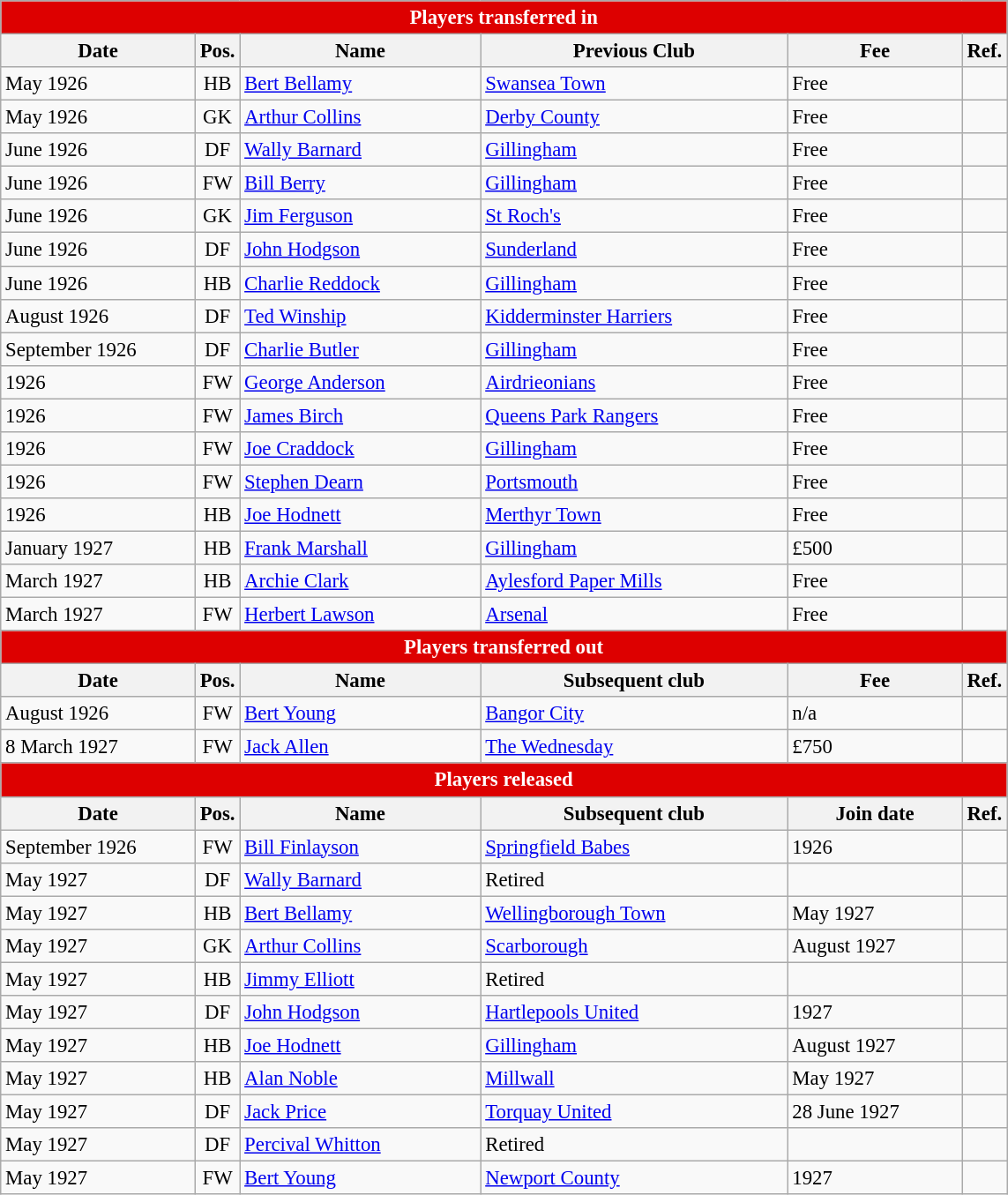<table style="font-size:95%;" class="wikitable">
<tr>
<th style="background:#d00; color:white; text-align:center;" colspan="6">Players transferred in</th>
</tr>
<tr>
<th style="width:140px;">Date</th>
<th style="width:25px;">Pos.</th>
<th style="width:175px;">Name</th>
<th style="width:225px;">Previous Club</th>
<th style="width:125px;">Fee</th>
<th style="width:25px;">Ref.</th>
</tr>
<tr>
<td>May 1926</td>
<td style="text-align:center;">HB</td>
<td> <a href='#'>Bert Bellamy</a></td>
<td> <a href='#'>Swansea Town</a></td>
<td>Free</td>
<td></td>
</tr>
<tr>
<td>May 1926</td>
<td style="text-align:center;">GK</td>
<td> <a href='#'>Arthur Collins</a></td>
<td> <a href='#'>Derby County</a></td>
<td>Free</td>
<td></td>
</tr>
<tr>
<td>June 1926</td>
<td style="text-align:center;">DF</td>
<td> <a href='#'>Wally Barnard</a></td>
<td> <a href='#'>Gillingham</a></td>
<td>Free</td>
<td></td>
</tr>
<tr>
<td>June 1926</td>
<td style="text-align:center;">FW</td>
<td> <a href='#'>Bill Berry</a></td>
<td> <a href='#'>Gillingham</a></td>
<td>Free</td>
<td></td>
</tr>
<tr>
<td>June 1926</td>
<td style="text-align:center;">GK</td>
<td> <a href='#'>Jim Ferguson</a></td>
<td> <a href='#'>St Roch's</a></td>
<td>Free</td>
<td></td>
</tr>
<tr>
<td>June 1926</td>
<td style="text-align:center;">DF</td>
<td> <a href='#'>John Hodgson</a></td>
<td> <a href='#'>Sunderland</a></td>
<td>Free</td>
<td></td>
</tr>
<tr>
<td>June 1926</td>
<td style="text-align:center;">HB</td>
<td> <a href='#'>Charlie Reddock</a></td>
<td> <a href='#'>Gillingham</a></td>
<td>Free</td>
<td></td>
</tr>
<tr>
<td>August 1926</td>
<td style="text-align:center;">DF</td>
<td> <a href='#'>Ted Winship</a></td>
<td> <a href='#'>Kidderminster Harriers</a></td>
<td>Free</td>
<td></td>
</tr>
<tr>
<td>September 1926</td>
<td style="text-align:center;">DF</td>
<td> <a href='#'>Charlie Butler</a></td>
<td> <a href='#'>Gillingham</a></td>
<td>Free</td>
<td></td>
</tr>
<tr>
<td>1926</td>
<td style="text-align:center;">FW</td>
<td> <a href='#'>George Anderson</a></td>
<td> <a href='#'>Airdrieonians</a></td>
<td>Free</td>
<td></td>
</tr>
<tr>
<td>1926</td>
<td style="text-align:center;">FW</td>
<td> <a href='#'>James Birch</a></td>
<td> <a href='#'>Queens Park Rangers</a></td>
<td>Free</td>
<td></td>
</tr>
<tr>
<td>1926</td>
<td style="text-align:center;">FW</td>
<td> <a href='#'>Joe Craddock</a></td>
<td> <a href='#'>Gillingham</a></td>
<td>Free</td>
<td></td>
</tr>
<tr>
<td>1926</td>
<td style="text-align:center;">FW</td>
<td> <a href='#'>Stephen Dearn</a></td>
<td> <a href='#'>Portsmouth</a></td>
<td>Free</td>
<td></td>
</tr>
<tr>
<td>1926</td>
<td style="text-align:center;">HB</td>
<td> <a href='#'>Joe Hodnett</a></td>
<td> <a href='#'>Merthyr Town</a></td>
<td>Free</td>
<td></td>
</tr>
<tr>
<td>January 1927</td>
<td style="text-align:center;">HB</td>
<td> <a href='#'>Frank Marshall</a></td>
<td> <a href='#'>Gillingham</a></td>
<td>£500</td>
<td></td>
</tr>
<tr>
<td>March 1927</td>
<td style="text-align:center;">HB</td>
<td> <a href='#'>Archie Clark</a></td>
<td> <a href='#'>Aylesford Paper Mills</a></td>
<td>Free</td>
<td></td>
</tr>
<tr>
<td>March 1927</td>
<td style="text-align:center;">FW</td>
<td> <a href='#'>Herbert Lawson</a></td>
<td> <a href='#'>Arsenal</a></td>
<td>Free</td>
<td></td>
</tr>
<tr>
<th style="background:#d00; color:white; text-align:center;" colspan="6">Players transferred out</th>
</tr>
<tr>
<th>Date</th>
<th>Pos.</th>
<th>Name</th>
<th>Subsequent club</th>
<th>Fee</th>
<th>Ref.</th>
</tr>
<tr>
<td>August 1926</td>
<td style="text-align:center;">FW</td>
<td> <a href='#'>Bert Young</a></td>
<td> <a href='#'>Bangor City</a></td>
<td>n/a</td>
<td></td>
</tr>
<tr>
<td>8 March 1927</td>
<td style="text-align:center;">FW</td>
<td> <a href='#'>Jack Allen</a></td>
<td> <a href='#'>The Wednesday</a></td>
<td>£750</td>
<td></td>
</tr>
<tr>
<th style="background:#d00; color:white; text-align:center;" colspan="6">Players released</th>
</tr>
<tr>
<th>Date</th>
<th>Pos.</th>
<th>Name</th>
<th>Subsequent club</th>
<th>Join date</th>
<th>Ref.</th>
</tr>
<tr>
<td>September 1926</td>
<td style="text-align:center;">FW</td>
<td> <a href='#'>Bill Finlayson</a></td>
<td> <a href='#'>Springfield Babes</a></td>
<td>1926</td>
<td></td>
</tr>
<tr>
<td>May 1927</td>
<td style="text-align:center;">DF</td>
<td> <a href='#'>Wally Barnard</a></td>
<td>Retired</td>
<td></td>
<td></td>
</tr>
<tr>
<td>May 1927</td>
<td style="text-align:center;">HB</td>
<td> <a href='#'>Bert Bellamy</a></td>
<td> <a href='#'>Wellingborough Town</a></td>
<td>May 1927</td>
<td></td>
</tr>
<tr>
<td>May 1927</td>
<td style="text-align:center;">GK</td>
<td> <a href='#'>Arthur Collins</a></td>
<td> <a href='#'>Scarborough</a></td>
<td>August 1927</td>
<td></td>
</tr>
<tr>
<td>May 1927</td>
<td style="text-align:center;">HB</td>
<td> <a href='#'>Jimmy Elliott</a></td>
<td>Retired</td>
<td></td>
<td></td>
</tr>
<tr>
<td>May 1927</td>
<td style="text-align:center;">DF</td>
<td> <a href='#'>John Hodgson</a></td>
<td> <a href='#'>Hartlepools United</a></td>
<td>1927</td>
<td></td>
</tr>
<tr>
<td>May 1927</td>
<td style="text-align:center;">HB</td>
<td> <a href='#'>Joe Hodnett</a></td>
<td> <a href='#'>Gillingham</a></td>
<td>August 1927</td>
<td></td>
</tr>
<tr>
<td>May 1927</td>
<td style="text-align:center;">HB</td>
<td> <a href='#'>Alan Noble</a></td>
<td> <a href='#'>Millwall</a></td>
<td>May 1927</td>
<td></td>
</tr>
<tr>
<td>May 1927</td>
<td style="text-align:center;">DF</td>
<td> <a href='#'>Jack Price</a></td>
<td> <a href='#'>Torquay United</a></td>
<td>28 June 1927</td>
<td></td>
</tr>
<tr>
<td>May 1927</td>
<td style="text-align:center;">DF</td>
<td> <a href='#'>Percival Whitton</a></td>
<td>Retired</td>
<td></td>
<td></td>
</tr>
<tr>
<td>May 1927</td>
<td style="text-align:center;">FW</td>
<td> <a href='#'>Bert Young</a></td>
<td> <a href='#'>Newport County</a></td>
<td>1927</td>
<td></td>
</tr>
</table>
